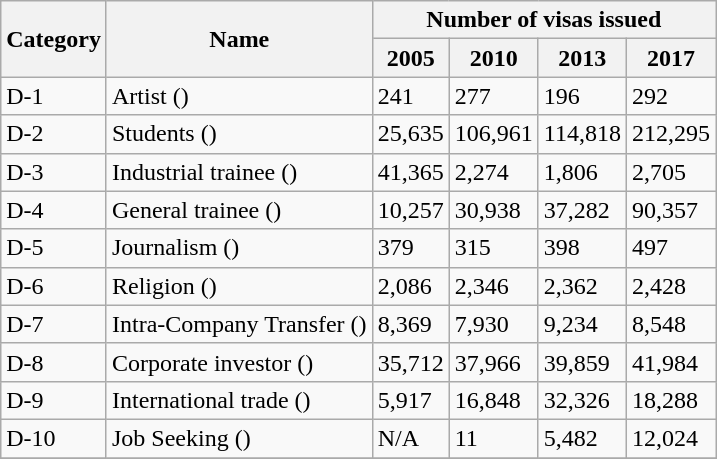<table class="wikitable">
<tr>
<th rowspan="2">Category</th>
<th rowspan="2">Name</th>
<th colspan="4">Number of visas issued</th>
</tr>
<tr>
<th>2005</th>
<th>2010</th>
<th>2013</th>
<th>2017</th>
</tr>
<tr>
<td>D-1</td>
<td>Artist ()</td>
<td>241</td>
<td>277</td>
<td>196</td>
<td>292</td>
</tr>
<tr>
<td>D-2</td>
<td>Students ()</td>
<td>25,635</td>
<td>106,961</td>
<td>114,818</td>
<td>212,295</td>
</tr>
<tr>
<td>D-3</td>
<td>Industrial trainee ()</td>
<td>41,365</td>
<td>2,274</td>
<td>1,806</td>
<td>2,705</td>
</tr>
<tr>
<td>D-4</td>
<td>General trainee ()</td>
<td>10,257</td>
<td>30,938</td>
<td>37,282</td>
<td>90,357</td>
</tr>
<tr>
<td>D-5</td>
<td>Journalism ()</td>
<td>379</td>
<td>315</td>
<td>398</td>
<td>497</td>
</tr>
<tr>
<td>D-6</td>
<td>Religion ()</td>
<td>2,086</td>
<td>2,346</td>
<td>2,362</td>
<td>2,428</td>
</tr>
<tr>
<td>D-7</td>
<td>Intra-Company Transfer ()</td>
<td>8,369</td>
<td>7,930</td>
<td>9,234</td>
<td>8,548</td>
</tr>
<tr>
<td>D-8</td>
<td>Corporate investor ()</td>
<td>35,712</td>
<td>37,966</td>
<td>39,859</td>
<td>41,984</td>
</tr>
<tr>
<td>D-9</td>
<td>International trade ()</td>
<td>5,917</td>
<td>16,848</td>
<td>32,326</td>
<td>18,288</td>
</tr>
<tr>
<td>D-10</td>
<td>Job Seeking ()</td>
<td>N/A</td>
<td>11</td>
<td>5,482</td>
<td>12,024</td>
</tr>
<tr>
</tr>
</table>
